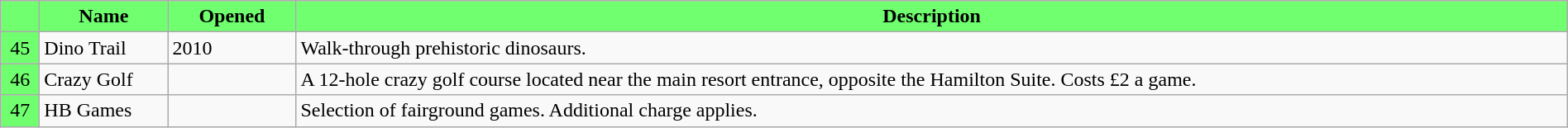<table class="wikitable sortable" style="width: 100%; font sizes: 95%;">
<tr>
<th style="background-color: #70FF6E; width: 1.5em;"></th>
<th style="background-color: #70FF6E; width: 6em;">Name</th>
<th style="background-color: #70FF6E; width: 6em;">Opened</th>
<th style="background-color: #70FF6E;">Description</th>
</tr>
<tr>
<td bgcolor="#70FF6E" style="text-align: center;">45</td>
<td>Dino Trail</td>
<td>2010</td>
<td>Walk-through prehistoric dinosaurs.</td>
</tr>
<tr>
<td bgcolor="#70FF6E" style="text-align: center;">46</td>
<td>Crazy Golf</td>
<td></td>
<td>A 12-hole crazy golf course located near the main resort entrance, opposite the Hamilton Suite. Costs £2 a game.</td>
</tr>
<tr>
<td bgcolor="#70FF6E" style="text-align: center;">47</td>
<td>HB Games</td>
<td></td>
<td>Selection of fairground games. Additional charge applies.</td>
</tr>
</table>
